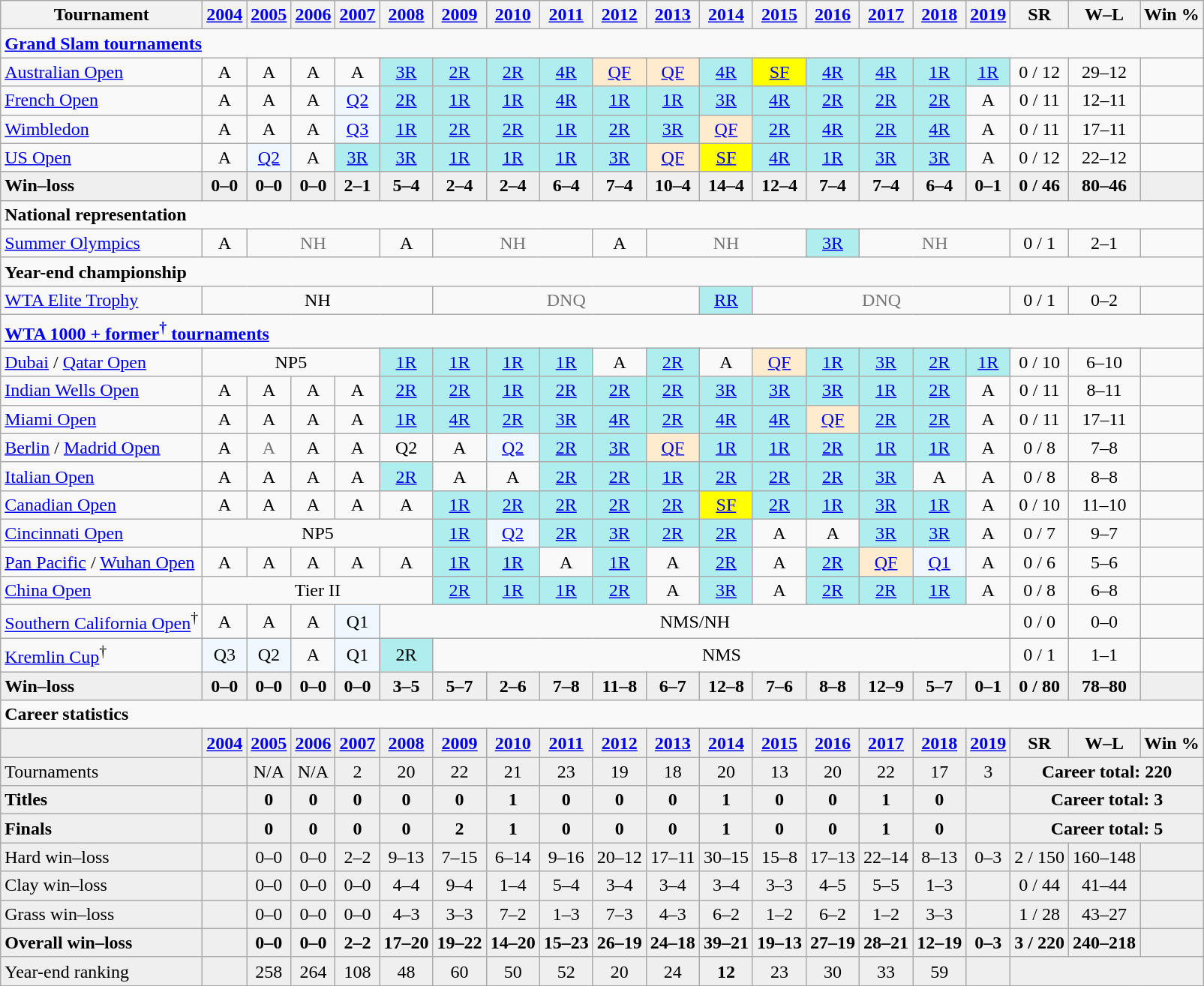<table class="wikitable nowrap" style=text-align:center>
<tr>
<th>Tournament</th>
<th><a href='#'>2004</a></th>
<th><a href='#'>2005</a></th>
<th><a href='#'>2006</a></th>
<th><a href='#'>2007</a></th>
<th><a href='#'>2008</a></th>
<th><a href='#'>2009</a></th>
<th><a href='#'>2010</a></th>
<th><a href='#'>2011</a></th>
<th><a href='#'>2012</a></th>
<th><a href='#'>2013</a></th>
<th><a href='#'>2014</a></th>
<th><a href='#'>2015</a></th>
<th><a href='#'>2016</a></th>
<th><a href='#'>2017</a></th>
<th><a href='#'>2018</a></th>
<th><a href='#'>2019</a></th>
<th>SR</th>
<th>W–L</th>
<th>Win %</th>
</tr>
<tr>
<td colspan="20" align="left"><strong><a href='#'>Grand Slam tournaments</a></strong></td>
</tr>
<tr>
<td align=left><a href='#'>Australian Open</a></td>
<td>A</td>
<td>A</td>
<td>A</td>
<td>A</td>
<td bgcolor=afeeee><a href='#'>3R</a></td>
<td bgcolor=afeeee><a href='#'>2R</a></td>
<td bgcolor=afeeee><a href='#'>2R</a></td>
<td bgcolor=afeeee><a href='#'>4R</a></td>
<td bgcolor=ffebcd><a href='#'>QF</a></td>
<td bgcolor=ffebcd><a href='#'>QF</a></td>
<td bgcolor=afeeee><a href='#'>4R</a></td>
<td bgcolor=yellow><a href='#'>SF</a></td>
<td bgcolor=afeeee><a href='#'>4R</a></td>
<td bgcolor=afeeee><a href='#'>4R</a></td>
<td bgcolor=afeeee><a href='#'>1R</a></td>
<td bgcolor=afeeee><a href='#'>1R</a></td>
<td>0 / 12</td>
<td>29–12</td>
<td></td>
</tr>
<tr>
<td align=left><a href='#'>French Open</a></td>
<td>A</td>
<td>A</td>
<td>A</td>
<td bgcolor=f0f8ff><a href='#'>Q2</a></td>
<td bgcolor=afeeee><a href='#'>2R</a></td>
<td bgcolor=afeeee><a href='#'>1R</a></td>
<td bgcolor=afeeee><a href='#'>1R</a></td>
<td bgcolor=afeeee><a href='#'>4R</a></td>
<td bgcolor=afeeee><a href='#'>1R</a></td>
<td bgcolor=afeeee><a href='#'>1R</a></td>
<td bgcolor=afeeee><a href='#'>3R</a></td>
<td bgcolor=afeeee><a href='#'>4R</a></td>
<td bgcolor=afeeee><a href='#'>2R</a></td>
<td bgcolor=afeeee><a href='#'>2R</a></td>
<td bgcolor=afeeee><a href='#'>2R</a></td>
<td>A</td>
<td>0 / 11</td>
<td>12–11</td>
<td></td>
</tr>
<tr>
<td align=left><a href='#'>Wimbledon</a></td>
<td>A</td>
<td>A</td>
<td>A</td>
<td bgcolor=f0f8ff><a href='#'>Q3</a></td>
<td bgcolor=afeeee><a href='#'>1R</a></td>
<td bgcolor=afeeee><a href='#'>2R</a></td>
<td bgcolor=afeeee><a href='#'>2R</a></td>
<td bgcolor=afeeee><a href='#'>1R</a></td>
<td bgcolor=afeeee><a href='#'>2R</a></td>
<td bgcolor=afeeee><a href='#'>3R</a></td>
<td bgcolor=ffebcd><a href='#'>QF</a></td>
<td bgcolor=afeeee><a href='#'>2R</a></td>
<td bgcolor=afeeee><a href='#'>4R</a></td>
<td bgcolor=afeeee><a href='#'>2R</a></td>
<td bgcolor=afeeee><a href='#'>4R</a></td>
<td>A</td>
<td>0 / 11</td>
<td>17–11</td>
<td></td>
</tr>
<tr>
<td align=left><a href='#'>US Open</a></td>
<td>A</td>
<td bgcolor="f0f8ff"><a href='#'>Q2</a></td>
<td>A</td>
<td bgcolor=afeeee><a href='#'>3R</a></td>
<td bgcolor=afeeee><a href='#'>3R</a></td>
<td bgcolor=afeeee><a href='#'>1R</a></td>
<td bgcolor=afeeee><a href='#'>1R</a></td>
<td bgcolor=afeeee><a href='#'>1R</a></td>
<td bgcolor=afeeee><a href='#'>3R</a></td>
<td bgcolor=ffebcd><a href='#'>QF</a></td>
<td bgcolor=yellow><a href='#'>SF</a></td>
<td bgcolor=afeeee><a href='#'>4R</a></td>
<td bgcolor=afeeee><a href='#'>1R</a></td>
<td bgcolor=afeeee><a href='#'>3R</a></td>
<td bgcolor=afeeee><a href='#'>3R</a></td>
<td>A</td>
<td>0 / 12</td>
<td>22–12</td>
<td></td>
</tr>
<tr style=background:#efefef;font-weight:bold>
<td align=left>Win–loss</td>
<td>0–0</td>
<td>0–0</td>
<td>0–0</td>
<td>2–1</td>
<td>5–4</td>
<td>2–4</td>
<td>2–4</td>
<td>6–4</td>
<td>7–4</td>
<td>10–4</td>
<td>14–4</td>
<td>12–4</td>
<td>7–4</td>
<td>7–4</td>
<td>6–4</td>
<td>0–1</td>
<td>0 / 46</td>
<td>80–46</td>
<td></td>
</tr>
<tr>
<td colspan="20" align="left"><strong>National representation</strong></td>
</tr>
<tr>
<td align=left><a href='#'>Summer Olympics</a></td>
<td>A</td>
<td colspan="3" style="color:#767676">NH</td>
<td>A</td>
<td colspan=3 style=color:#767676>NH</td>
<td>A</td>
<td colspan=3 style=color:#767676>NH</td>
<td bgcolor=afeeee><a href='#'>3R</a></td>
<td colspan=3 style=color:#767676>NH</td>
<td>0 / 1</td>
<td>2–1</td>
<td></td>
</tr>
<tr>
<td colspan="20" align="left"><strong>Year-end championship</strong></td>
</tr>
<tr>
<td align=left><a href='#'>WTA Elite Trophy</a></td>
<td colspan="5">NH</td>
<td colspan=5 style=color:#767676>DNQ</td>
<td bgcolor=afeeee><a href='#'>RR</a></td>
<td colspan=5 style=color:#767676>DNQ</td>
<td>0 / 1</td>
<td>0–2</td>
<td></td>
</tr>
<tr>
<td colspan="20" align="left"><strong><a href='#'>WTA 1000 + former<sup>†</sup> tournaments</a></strong></td>
</tr>
<tr>
<td align=left><a href='#'>Dubai</a> / <a href='#'>Qatar Open</a></td>
<td colspan="4">NP5</td>
<td bgcolor=afeeee><a href='#'>1R</a></td>
<td bgcolor=afeeee><a href='#'>1R</a></td>
<td bgcolor=afeeee><a href='#'>1R</a></td>
<td bgcolor=afeeee><a href='#'>1R</a></td>
<td>A</td>
<td bgcolor=afeeee><a href='#'>2R</a></td>
<td>A</td>
<td bgcolor=ffebcd><a href='#'>QF</a></td>
<td bgcolor=afeeee><a href='#'>1R</a></td>
<td bgcolor=afeeee><a href='#'>3R</a></td>
<td bgcolor=afeeee><a href='#'>2R</a></td>
<td bgcolor=afeeee><a href='#'>1R</a></td>
<td>0 / 10</td>
<td>6–10</td>
<td></td>
</tr>
<tr>
<td align=left><a href='#'>Indian Wells Open</a></td>
<td>A</td>
<td>A</td>
<td>A</td>
<td>A</td>
<td bgcolor=afeeee><a href='#'>2R</a></td>
<td bgcolor=afeeee><a href='#'>2R</a></td>
<td bgcolor=afeeee><a href='#'>1R</a></td>
<td bgcolor=afeeee><a href='#'>2R</a></td>
<td bgcolor=afeeee><a href='#'>2R</a></td>
<td bgcolor=afeeee><a href='#'>2R</a></td>
<td bgcolor=afeeee><a href='#'>3R</a></td>
<td bgcolor=afeeee><a href='#'>3R</a></td>
<td bgcolor=afeeee><a href='#'>3R</a></td>
<td bgcolor=afeeee><a href='#'>1R</a></td>
<td bgcolor=afeeee><a href='#'>2R</a></td>
<td>A</td>
<td>0 / 11</td>
<td>8–11</td>
<td></td>
</tr>
<tr>
<td align=left><a href='#'>Miami Open</a></td>
<td>A</td>
<td>A</td>
<td>A</td>
<td>A</td>
<td bgcolor=afeeee><a href='#'>1R</a></td>
<td bgcolor=afeeee><a href='#'>4R</a></td>
<td bgcolor=afeeee><a href='#'>2R</a></td>
<td bgcolor=afeeee><a href='#'>3R</a></td>
<td bgcolor=afeeee><a href='#'>4R</a></td>
<td bgcolor=afeeee><a href='#'>2R</a></td>
<td bgcolor=afeeee><a href='#'>4R</a></td>
<td bgcolor=afeeee><a href='#'>4R</a></td>
<td bgcolor=ffebcd><a href='#'>QF</a></td>
<td bgcolor=afeeee><a href='#'>2R</a></td>
<td bgcolor=afeeee><a href='#'>2R</a></td>
<td>A</td>
<td>0 / 11</td>
<td>17–11</td>
<td></td>
</tr>
<tr>
<td align=left><a href='#'>Berlin</a> / <a href='#'>Madrid Open</a></td>
<td>A</td>
<td style="color:#767676">A</td>
<td>A</td>
<td>A</td>
<td>Q2</td>
<td>A</td>
<td bgcolor=f0f8ff><a href='#'>Q2</a></td>
<td bgcolor=afeeee><a href='#'>2R</a></td>
<td bgcolor=afeeee><a href='#'>3R</a></td>
<td bgcolor=ffebcd><a href='#'>QF</a></td>
<td bgcolor=afeeee><a href='#'>1R</a></td>
<td bgcolor=afeeee><a href='#'>1R</a></td>
<td bgcolor=afeeee><a href='#'>2R</a></td>
<td bgcolor=afeeee><a href='#'>1R</a></td>
<td bgcolor=afeeee><a href='#'>1R</a></td>
<td>A</td>
<td>0 / 8</td>
<td>7–8</td>
<td></td>
</tr>
<tr>
<td align=left><a href='#'>Italian Open</a></td>
<td>A</td>
<td>A</td>
<td>A</td>
<td>A</td>
<td bgcolor=afeeee><a href='#'>2R</a></td>
<td>A</td>
<td>A</td>
<td bgcolor=afeeee><a href='#'>2R</a></td>
<td bgcolor=afeeee><a href='#'>2R</a></td>
<td bgcolor=afeeee><a href='#'>1R</a></td>
<td bgcolor=afeeee><a href='#'>2R</a></td>
<td bgcolor=afeeee><a href='#'>2R</a></td>
<td bgcolor=afeeee><a href='#'>2R</a></td>
<td bgcolor=afeeee><a href='#'>3R</a></td>
<td>A</td>
<td>A</td>
<td>0 / 8</td>
<td>8–8</td>
<td></td>
</tr>
<tr>
<td align=left><a href='#'>Canadian Open</a></td>
<td>A</td>
<td>A</td>
<td>A</td>
<td>A</td>
<td>A</td>
<td bgcolor=afeeee><a href='#'>1R</a></td>
<td bgcolor=afeeee><a href='#'>2R</a></td>
<td bgcolor=afeeee><a href='#'>2R</a></td>
<td bgcolor=afeeee><a href='#'>2R</a></td>
<td bgcolor=afeeee><a href='#'>2R</a></td>
<td bgcolor=yellow><a href='#'>SF</a></td>
<td bgcolor=afeeee><a href='#'>2R</a></td>
<td bgcolor=afeeee><a href='#'>1R</a></td>
<td bgcolor=afeeee><a href='#'>3R</a></td>
<td bgcolor=afeeee><a href='#'>1R</a></td>
<td>A</td>
<td>0 / 10</td>
<td>11–10</td>
<td></td>
</tr>
<tr>
<td align=left><a href='#'>Cincinnati Open</a></td>
<td colspan="5">NP5</td>
<td bgcolor=afeeee><a href='#'>1R</a></td>
<td bgcolor=f0f8ff><a href='#'>Q2</a></td>
<td bgcolor=afeeee><a href='#'>2R</a></td>
<td bgcolor=afeeee><a href='#'>3R</a></td>
<td bgcolor=afeeee><a href='#'>2R</a></td>
<td bgcolor=afeeee><a href='#'>2R</a></td>
<td>A</td>
<td>A</td>
<td bgcolor=afeeee><a href='#'>3R</a></td>
<td bgcolor=afeeee><a href='#'>3R</a></td>
<td>A</td>
<td>0 / 7</td>
<td>9–7</td>
<td></td>
</tr>
<tr>
<td align=left><a href='#'>Pan Pacific</a> / <a href='#'>Wuhan Open</a></td>
<td>A</td>
<td>A</td>
<td>A</td>
<td>A</td>
<td>A</td>
<td bgcolor=afeeee><a href='#'>1R</a></td>
<td bgcolor=afeeee><a href='#'>1R</a></td>
<td>A</td>
<td bgcolor=afeeee><a href='#'>1R</a></td>
<td>A</td>
<td bgcolor=afeeee><a href='#'>2R</a></td>
<td>A</td>
<td bgcolor=afeeee><a href='#'>2R</a></td>
<td bgcolor=ffebcd><a href='#'>QF</a></td>
<td bgcolor=f0f8ff><a href='#'>Q1</a></td>
<td>A</td>
<td>0 / 6</td>
<td>5–6</td>
<td></td>
</tr>
<tr>
<td align=left><a href='#'>China Open</a></td>
<td colspan="5">Tier II</td>
<td bgcolor=afeeee><a href='#'>2R</a></td>
<td bgcolor=afeeee><a href='#'>1R</a></td>
<td bgcolor=afeeee><a href='#'>1R</a></td>
<td bgcolor=afeeee><a href='#'>2R</a></td>
<td>A</td>
<td bgcolor=afeeee><a href='#'>3R</a></td>
<td>A</td>
<td bgcolor=afeeee><a href='#'>2R</a></td>
<td bgcolor=afeeee><a href='#'>2R</a></td>
<td bgcolor=afeeee><a href='#'>1R</a></td>
<td>A</td>
<td>0 / 8</td>
<td>6–8</td>
<td></td>
</tr>
<tr>
<td align=left><a href='#'>Southern California Open</a><sup>†</sup></td>
<td>A</td>
<td>A</td>
<td>A</td>
<td bgcolor=f0f8ff>Q1</td>
<td colspan="12">NMS/NH</td>
<td>0 / 0</td>
<td>0–0</td>
<td></td>
</tr>
<tr>
<td align=left><a href='#'>Kremlin Cup</a><sup>†</sup></td>
<td bgcolor=f0f8ff>Q3</td>
<td bgcolor=f0f8ff>Q2</td>
<td>A</td>
<td bgcolor=f0f8ff>Q1</td>
<td bgcolor=afeeee>2R</td>
<td colspan="11">NMS</td>
<td>0 / 1</td>
<td>1–1</td>
<td></td>
</tr>
<tr style="background:#efefef;font-weight:bold">
<td align=left>Win–loss</td>
<td>0–0</td>
<td>0–0</td>
<td>0–0</td>
<td>0–0</td>
<td>3–5</td>
<td>5–7</td>
<td>2–6</td>
<td>7–8</td>
<td>11–8</td>
<td>6–7</td>
<td>12–8</td>
<td>7–6</td>
<td>8–8</td>
<td>12–9</td>
<td>5–7</td>
<td>0–1</td>
<td>0 / 80</td>
<td>78–80</td>
<td></td>
</tr>
<tr>
<td colspan="20" align="left"><strong>Career statistics</strong></td>
</tr>
<tr style="background:#efefef;font-weight:bold">
<td></td>
<td><a href='#'>2004</a></td>
<td><a href='#'>2005</a></td>
<td><a href='#'>2006</a></td>
<td><a href='#'>2007</a></td>
<td><a href='#'>2008</a></td>
<td><a href='#'>2009</a></td>
<td><a href='#'>2010</a></td>
<td><a href='#'>2011</a></td>
<td><a href='#'>2012</a></td>
<td><a href='#'>2013</a></td>
<td><a href='#'>2014</a></td>
<td><a href='#'>2015</a></td>
<td><a href='#'>2016</a></td>
<td><a href='#'>2017</a></td>
<td><a href='#'>2018</a></td>
<td><a href='#'>2019</a></td>
<td>SR</td>
<td>W–L</td>
<td>Win %</td>
</tr>
<tr bgcolor="efefef">
<td align="left">Tournaments</td>
<td></td>
<td>N/A</td>
<td>N/A</td>
<td>2</td>
<td>20</td>
<td>22</td>
<td>21</td>
<td>23</td>
<td>19</td>
<td>18</td>
<td>20</td>
<td>13</td>
<td>20</td>
<td>22</td>
<td>17</td>
<td>3</td>
<td colspan="3"><strong>Career total: 220</strong></td>
</tr>
<tr style="background:#efefef;font-weight:bold">
<td align="left">Titles</td>
<td></td>
<td>0</td>
<td>0</td>
<td>0</td>
<td>0</td>
<td>0</td>
<td>1</td>
<td>0</td>
<td>0</td>
<td>0</td>
<td>1</td>
<td>0</td>
<td>0</td>
<td>1</td>
<td>0</td>
<td></td>
<td colspan="3">Career total: 3</td>
</tr>
<tr style="background:#efefef;font-weight:bold">
<td align="left">Finals</td>
<td></td>
<td>0</td>
<td>0</td>
<td>0</td>
<td>0</td>
<td>2</td>
<td>1</td>
<td>0</td>
<td>0</td>
<td>0</td>
<td>1</td>
<td>0</td>
<td>0</td>
<td>1</td>
<td>0</td>
<td></td>
<td colspan="3">Career total: 5</td>
</tr>
<tr bgcolor="efefef">
<td align="left">Hard win–loss</td>
<td></td>
<td>0–0</td>
<td>0–0</td>
<td>2–2</td>
<td>9–13</td>
<td>7–15</td>
<td>6–14</td>
<td>9–16</td>
<td>20–12</td>
<td>17–11</td>
<td>30–15</td>
<td>15–8</td>
<td>17–13</td>
<td>22–14</td>
<td>8–13</td>
<td>0–3</td>
<td>2 / 150</td>
<td>160–148</td>
<td></td>
</tr>
<tr bgcolor="efefef">
<td align="left">Clay win–loss</td>
<td></td>
<td>0–0</td>
<td>0–0</td>
<td>0–0</td>
<td>4–4</td>
<td>9–4</td>
<td>1–4</td>
<td>5–4</td>
<td>3–4</td>
<td>3–4</td>
<td>3–4</td>
<td>3–3</td>
<td>4–5</td>
<td>5–5</td>
<td>1–3</td>
<td></td>
<td>0 / 44</td>
<td>41–44</td>
<td></td>
</tr>
<tr bgcolor="efefef">
<td align="left">Grass win–loss</td>
<td></td>
<td>0–0</td>
<td>0–0</td>
<td>0–0</td>
<td>4–3</td>
<td>3–3</td>
<td>7–2</td>
<td>1–3</td>
<td>7–3</td>
<td>4–3</td>
<td>6–2</td>
<td>1–2</td>
<td>6–2</td>
<td>1–2</td>
<td>3–3</td>
<td></td>
<td>1 / 28</td>
<td>43–27</td>
<td></td>
</tr>
<tr style="background:#efefef;font-weight:bold">
<td align="left">Overall win–loss</td>
<td></td>
<td>0–0</td>
<td>0–0</td>
<td>2–2</td>
<td>17–20</td>
<td>19–22</td>
<td>14–20</td>
<td>15–23</td>
<td>26–19</td>
<td>24–18</td>
<td>39–21</td>
<td>19–13</td>
<td>27–19</td>
<td>28–21</td>
<td>12–19</td>
<td>0–3</td>
<td>3 / 220</td>
<td>240–218</td>
<td></td>
</tr>
<tr bgcolor="efefef">
<td align="left">Year-end ranking</td>
<td></td>
<td>258</td>
<td>264</td>
<td>108</td>
<td>48</td>
<td>60</td>
<td>50</td>
<td>52</td>
<td>20</td>
<td>24</td>
<td><strong>12</strong></td>
<td>23</td>
<td>30</td>
<td>33</td>
<td>59</td>
<td></td>
<td colspan="3"></td>
</tr>
</table>
